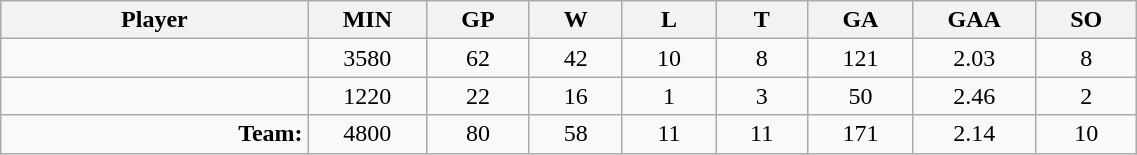<table class="wikitable sortable" width="60%">
<tr>
<th bgcolor="#DDDDFF" width="10%">Player</th>
<th width="3%" bgcolor="#DDDDFF" title="Minutes played">MIN</th>
<th width="3%" bgcolor="#DDDDFF" title="Games played in">GP</th>
<th width="3%" bgcolor="#DDDDFF" title="Games played in">W</th>
<th width="3%" bgcolor="#DDDDFF"title="Games played in">L</th>
<th width="3%" bgcolor="#DDDDFF" title="Ties">T</th>
<th width="3%" bgcolor="#DDDDFF" title="Goals against">GA</th>
<th width="3%" bgcolor="#DDDDFF" title="Goals against average">GAA</th>
<th width="3%" bgcolor="#DDDDFF"title="Shut-outs">SO</th>
</tr>
<tr align="center">
<td align="right"></td>
<td>3580</td>
<td>62</td>
<td>42</td>
<td>10</td>
<td>8</td>
<td>121</td>
<td>2.03</td>
<td>8</td>
</tr>
<tr align="center">
<td align="right"></td>
<td>1220</td>
<td>22</td>
<td>16</td>
<td>1</td>
<td>3</td>
<td>50</td>
<td>2.46</td>
<td>2</td>
</tr>
<tr align="center">
<td align="right"><strong>Team:</strong></td>
<td>4800</td>
<td>80</td>
<td>58</td>
<td>11</td>
<td>11</td>
<td>171</td>
<td>2.14</td>
<td>10</td>
</tr>
</table>
